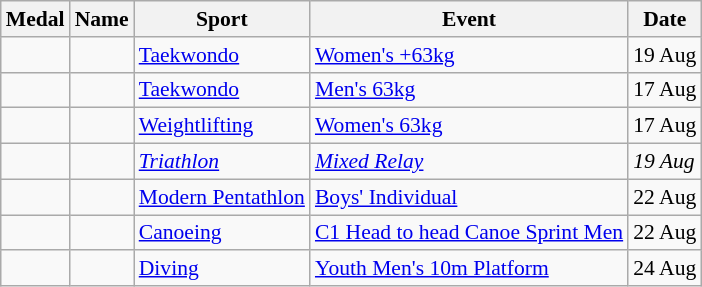<table class="wikitable sortable" style="font-size:90%">
<tr>
<th>Medal</th>
<th>Name</th>
<th>Sport</th>
<th>Event</th>
<th>Date</th>
</tr>
<tr>
<td></td>
<td></td>
<td><a href='#'>Taekwondo</a></td>
<td><a href='#'>Women's +63kg</a></td>
<td>19 Aug</td>
</tr>
<tr>
<td></td>
<td></td>
<td><a href='#'>Taekwondo</a></td>
<td><a href='#'>Men's 63kg</a></td>
<td>17 Aug</td>
</tr>
<tr>
<td></td>
<td></td>
<td><a href='#'>Weightlifting</a></td>
<td><a href='#'>Women's 63kg</a></td>
<td>17 Aug</td>
</tr>
<tr>
<td><em></em></td>
<td><em></em></td>
<td><em><a href='#'>Triathlon</a></em></td>
<td><em><a href='#'>Mixed Relay</a></em></td>
<td><em>19 Aug</em></td>
</tr>
<tr>
<td></td>
<td></td>
<td><a href='#'>Modern Pentathlon</a></td>
<td><a href='#'>Boys' Individual</a></td>
<td>22 Aug</td>
</tr>
<tr>
<td></td>
<td></td>
<td><a href='#'>Canoeing</a></td>
<td><a href='#'>C1 Head to head Canoe Sprint Men</a></td>
<td>22 Aug</td>
</tr>
<tr>
<td></td>
<td></td>
<td><a href='#'>Diving</a></td>
<td><a href='#'>Youth Men's 10m Platform</a></td>
<td>24 Aug</td>
</tr>
</table>
